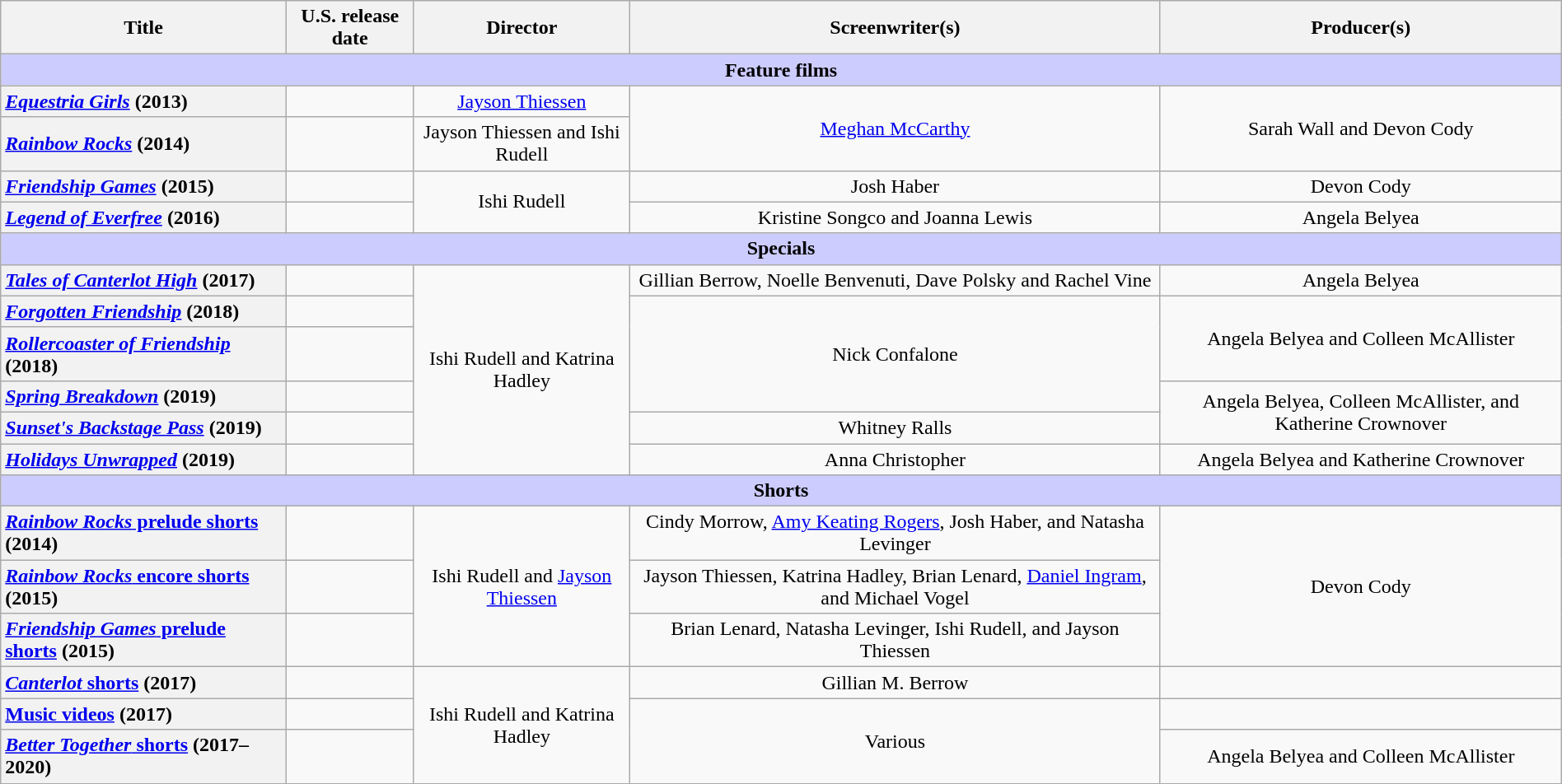<table class="wikitable plainrowheaders" style="text-align:center; width:100%">
<tr>
<th scope="col">Title</th>
<th scope="col">U.S. release date</th>
<th scope="col">Director</th>
<th scope="col">Screenwriter(s)</th>
<th scope="col">Producer(s)</th>
</tr>
<tr>
<th colspan="5" style="background-color:#ccccff;">Feature films</th>
</tr>
<tr>
<th scope="row" style="text-align:left"><em><a href='#'>Equestria Girls</a></em> (2013)</th>
<td style="text-align:left"></td>
<td><a href='#'>Jayson Thiessen</a></td>
<td rowspan="2"><a href='#'>Meghan McCarthy</a></td>
<td rowspan="2">Sarah Wall and Devon Cody</td>
</tr>
<tr>
<th scope="row" style="text-align:left"><em><a href='#'>Rainbow Rocks</a></em> (2014)</th>
<td style="text-align:left"></td>
<td>Jayson Thiessen and Ishi Rudell</td>
</tr>
<tr>
<th scope="row" style="text-align:left"><em><a href='#'>Friendship Games</a></em> (2015)</th>
<td style="text-align:left"></td>
<td rowspan="2">Ishi Rudell</td>
<td>Josh Haber</td>
<td>Devon Cody</td>
</tr>
<tr>
<th scope="row" style="text-align:left"><em><a href='#'>Legend of Everfree</a></em> (2016)</th>
<td style="text-align:left"></td>
<td>Kristine Songco and Joanna Lewis</td>
<td>Angela Belyea</td>
</tr>
<tr>
<th colspan="5" style="background-color:#ccccff;">Specials</th>
</tr>
<tr>
<th scope="row" style="text-align:left"><em><a href='#'>Tales of Canterlot High</a></em> (2017)</th>
<td style="text-align:left"></td>
<td rowspan="6">Ishi Rudell and Katrina Hadley</td>
<td>Gillian Berrow, Noelle Benvenuti, Dave Polsky and Rachel Vine</td>
<td>Angela Belyea</td>
</tr>
<tr>
<th scope="row" style="text-align:left"><em><a href='#'>Forgotten Friendship</a></em> (2018)</th>
<td style="text-align:left"></td>
<td rowspan="3">Nick Confalone</td>
<td rowspan="2">Angela Belyea and Colleen McAllister</td>
</tr>
<tr>
<th scope="row" style="text-align:left"><em><a href='#'>Rollercoaster of Friendship</a></em> (2018)</th>
<td style="text-align:left"></td>
</tr>
<tr>
<th scope="row" style="text-align:left"><em><a href='#'>Spring Breakdown</a></em> (2019)</th>
<td style="text-align:left"></td>
<td rowspan="2">Angela Belyea, Colleen McAllister, and Katherine Crownover</td>
</tr>
<tr>
<th scope="row" style="text-align:left"><em><a href='#'>Sunset's Backstage Pass</a></em> (2019)</th>
<td style="text-align:left"></td>
<td>Whitney Ralls</td>
</tr>
<tr>
<th scope="row" style="text-align:left"><em><a href='#'>Holidays Unwrapped</a></em> (2019)</th>
<td style="text-align:left"></td>
<td>Anna Christopher</td>
<td>Angela Belyea and Katherine Crownover</td>
</tr>
<tr>
<th colspan="5" style="background-color:#ccccff;">Shorts</th>
</tr>
<tr>
<th scope="row" style="text-align:left"><a href='#'><em>Rainbow Rocks</em> prelude shorts</a> (2014)</th>
<td style="text-align:left"></td>
<td rowspan="3">Ishi Rudell and <a href='#'>Jayson Thiessen</a></td>
<td>Cindy Morrow, <a href='#'>Amy Keating Rogers</a>, Josh Haber, and Natasha Levinger</td>
<td rowspan="3">Devon Cody</td>
</tr>
<tr>
<th scope="row" style="text-align:left"><a href='#'><em>Rainbow Rocks</em> encore shorts</a> (2015)</th>
<td style="text-align:left"></td>
<td>Jayson Thiessen, Katrina Hadley, Brian Lenard, <a href='#'>Daniel Ingram</a>, and Michael Vogel</td>
</tr>
<tr>
<th scope="row" style="text-align:left"><a href='#'><em>Friendship Games</em> prelude shorts</a> (2015)</th>
<td style="text-align:left"></td>
<td>Brian Lenard, Natasha Levinger, Ishi Rudell, and Jayson Thiessen</td>
</tr>
<tr>
<th scope="row" style="text-align:left"><a href='#'><em>Canterlot</em> shorts</a> (2017)</th>
<td style="text-align:left"></td>
<td rowspan="3">Ishi Rudell and Katrina Hadley</td>
<td>Gillian M. Berrow</td>
<td></td>
</tr>
<tr>
<th scope="row" style="text-align:left"><a href='#'>Music videos</a> (2017)</th>
<td style="text-align:left"></td>
<td rowspan="2">Various</td>
<td></td>
</tr>
<tr>
<th scope="row" style="text-align:left"><a href='#'><em>Better Together</em> shorts</a> (2017–2020)</th>
<td style="text-align:left"></td>
<td>Angela Belyea and Colleen McAllister</td>
</tr>
</table>
